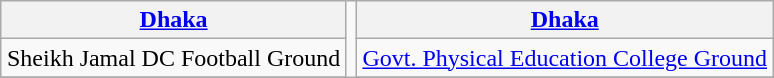<table class="wikitable" style="text-align:center; margin:1em auto;">
<tr>
<th><a href='#'>Dhaka</a></th>
<td rowspan="3"></td>
<th><a href='#'>Dhaka</a></th>
</tr>
<tr>
<td>Sheikh Jamal DC Football Ground</td>
<td><a href='#'>Govt. Physical Education College Ground</a></td>
</tr>
<tr>
</tr>
</table>
